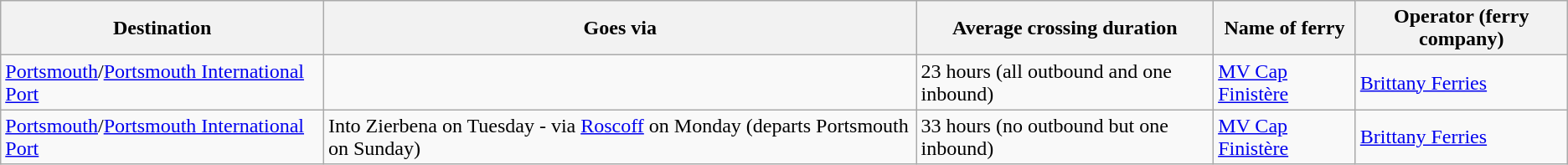<table class="wikitable sortable">
<tr>
<th>Destination</th>
<th>Goes via</th>
<th>Average crossing duration</th>
<th>Name of ferry</th>
<th>Operator (ferry company)</th>
</tr>
<tr>
<td><a href='#'>Portsmouth</a>/<a href='#'>Portsmouth International Port</a></td>
<td></td>
<td>23 hours (all outbound and one inbound)</td>
<td><a href='#'>MV Cap Finistère</a></td>
<td><a href='#'>Brittany Ferries</a></td>
</tr>
<tr>
<td><a href='#'>Portsmouth</a>/<a href='#'>Portsmouth International Port</a></td>
<td>Into Zierbena on Tuesday - via <a href='#'>Roscoff</a> on Monday (departs Portsmouth on Sunday)</td>
<td>33 hours (no outbound but one inbound)</td>
<td><a href='#'>MV Cap Finistère</a></td>
<td><a href='#'>Brittany Ferries</a></td>
</tr>
</table>
